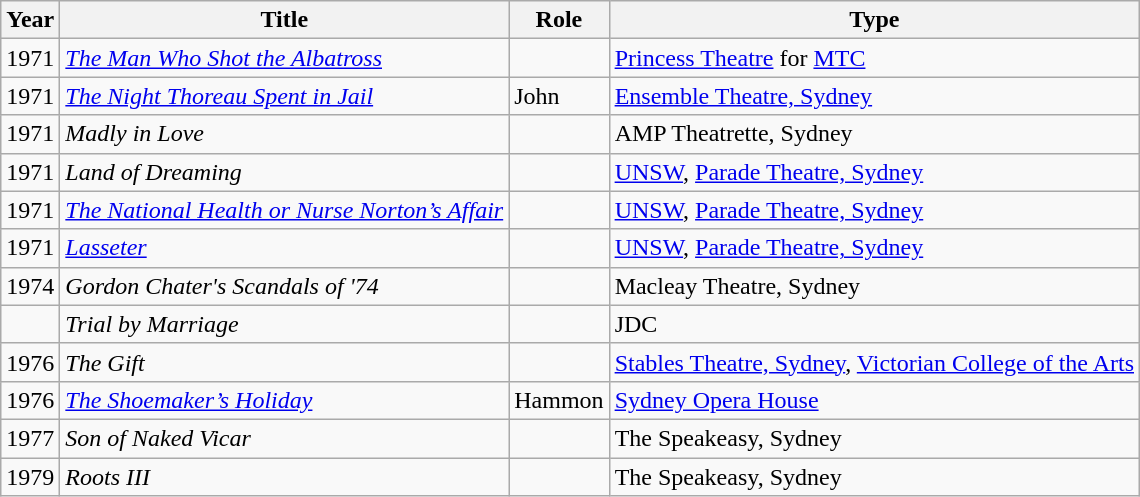<table class="wikitable">
<tr>
<th>Year</th>
<th>Title</th>
<th>Role</th>
<th>Type</th>
</tr>
<tr>
<td>1971</td>
<td><em><a href='#'>The Man Who Shot the Albatross</a></em></td>
<td></td>
<td><a href='#'>Princess Theatre</a> for <a href='#'>MTC</a></td>
</tr>
<tr>
<td>1971</td>
<td><em><a href='#'>The Night Thoreau Spent in Jail</a></em></td>
<td>John</td>
<td><a href='#'>Ensemble Theatre, Sydney</a></td>
</tr>
<tr>
<td>1971</td>
<td><em>Madly in Love</em></td>
<td></td>
<td>AMP Theatrette, Sydney</td>
</tr>
<tr>
<td>1971</td>
<td><em>Land of Dreaming</em></td>
<td></td>
<td><a href='#'>UNSW</a>, <a href='#'>Parade Theatre, Sydney</a></td>
</tr>
<tr>
<td>1971</td>
<td><em><a href='#'>The National Health or Nurse Norton’s Affair</a></em></td>
<td></td>
<td><a href='#'>UNSW</a>, <a href='#'>Parade Theatre, Sydney</a></td>
</tr>
<tr>
<td>1971</td>
<td><em><a href='#'>Lasseter</a></em></td>
<td></td>
<td><a href='#'>UNSW</a>, <a href='#'>Parade Theatre, Sydney</a></td>
</tr>
<tr>
<td>1974</td>
<td><em>Gordon Chater's Scandals of '74</em></td>
<td></td>
<td>Macleay Theatre, Sydney</td>
</tr>
<tr>
<td></td>
<td><em>Trial by Marriage</em></td>
<td></td>
<td>JDC</td>
</tr>
<tr>
<td>1976</td>
<td><em>The Gift</em></td>
<td></td>
<td><a href='#'>Stables Theatre, Sydney</a>, <a href='#'>Victorian College of the Arts</a></td>
</tr>
<tr>
<td>1976</td>
<td><em><a href='#'>The Shoemaker’s Holiday</a></em></td>
<td>Hammon</td>
<td><a href='#'>Sydney Opera House</a></td>
</tr>
<tr>
<td>1977</td>
<td><em>Son of Naked Vicar</em></td>
<td></td>
<td>The Speakeasy, Sydney</td>
</tr>
<tr>
<td>1979</td>
<td><em>Roots III</em></td>
<td></td>
<td>The Speakeasy, Sydney</td>
</tr>
</table>
